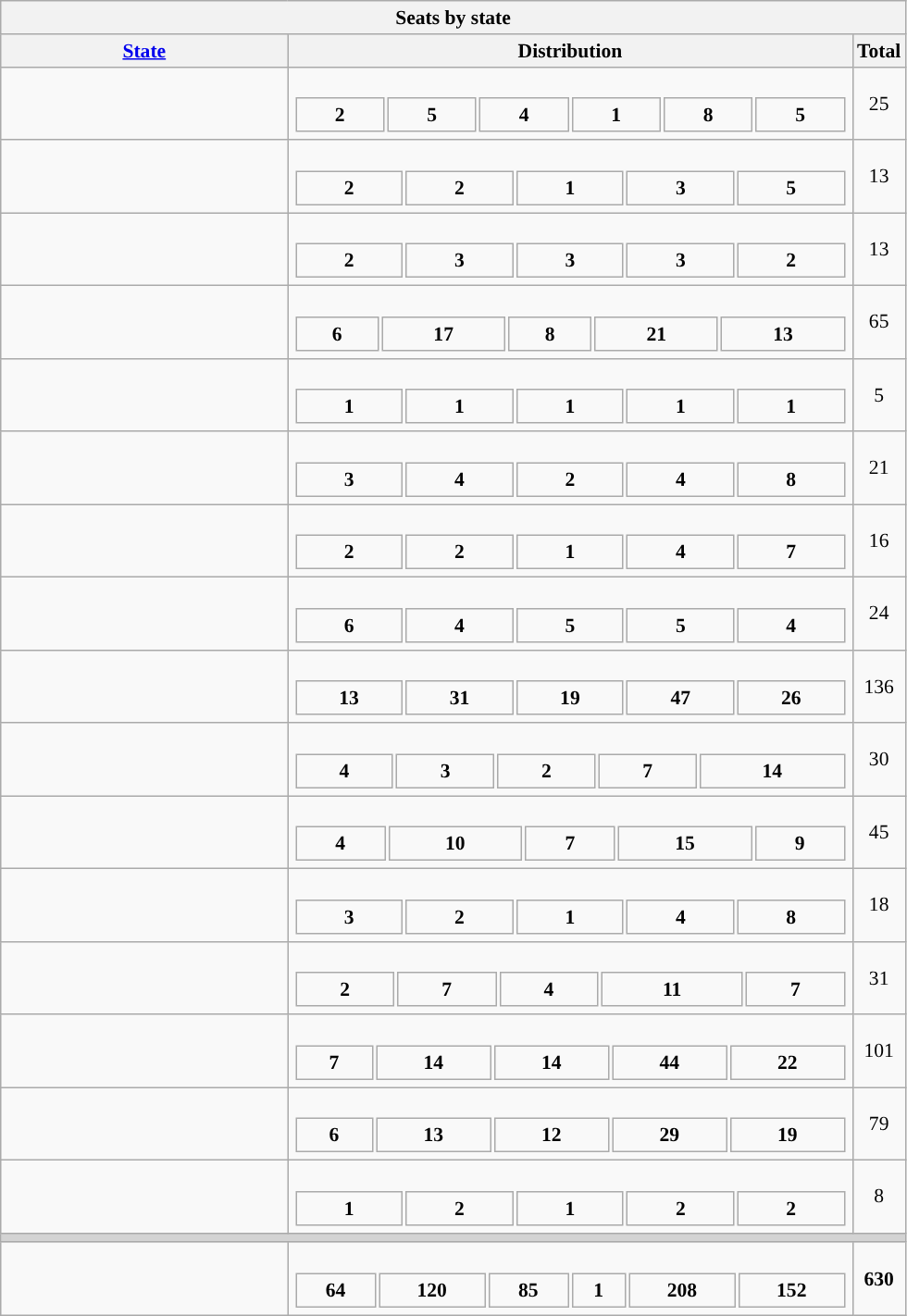<table class="wikitable" style="text-align:center; font-size: 0.9em;">
<tr>
<th colspan="9">Seats by state</th>
</tr>
<tr>
<th class="wikitable sortable" style="width:200px;"><a href='#'>State</a></th>
<th>Distribution</th>
<th>Total</th>
</tr>
<tr>
<td align="left"></td>
<td><br><table style="width:400px;height:26px;text-align:center;">
<tr style="font-weight:bold">
<td style="background:">2</td>
<td style="background:">5</td>
<td style="background:">4</td>
<td style="background:">1</td>
<td style="background:">8</td>
<td style="background:">5</td>
</tr>
</table>
</td>
<td>25</td>
</tr>
<tr>
<td align="left"></td>
<td><br><table style="width:400px;height:26px;text-align:center;">
<tr style="font-weight:bold">
<td style="background:">2</td>
<td style="background:">2</td>
<td style="background:">1</td>
<td style="background:">3</td>
<td style="background:">5</td>
</tr>
</table>
</td>
<td>13</td>
</tr>
<tr>
<td align="left"></td>
<td><br><table style="width:400px;height:26px;text-align:center;">
<tr style="font-weight:bold">
<td style="background:">2</td>
<td style="background:">3</td>
<td style="background:">3</td>
<td style="background:">3</td>
<td style="background:">2</td>
</tr>
</table>
</td>
<td>13</td>
</tr>
<tr>
<td align="left"></td>
<td><br><table style="width:400px;height:26px;text-align:center;">
<tr style="font-weight:bold">
<td style="background:">6</td>
<td style="background:">17</td>
<td style="background:">8</td>
<td style="background:">21</td>
<td style="background:">13</td>
</tr>
</table>
</td>
<td>65</td>
</tr>
<tr>
<td align="left"></td>
<td><br><table style="width:400px;height:26px;text-align:center;">
<tr style="font-weight:bold">
<td style="background:">1</td>
<td style="background:">1</td>
<td style="background:">1</td>
<td style="background:">1</td>
<td style="background:">1</td>
</tr>
</table>
</td>
<td>5</td>
</tr>
<tr>
<td align="left"></td>
<td><br><table style="width:400px;height:26px;text-align:center;">
<tr style="font-weight:bold">
<td style="background:">3</td>
<td style="background:">4</td>
<td style="background:">2</td>
<td style="background:">4</td>
<td style="background:">8</td>
</tr>
</table>
</td>
<td>21</td>
</tr>
<tr>
<td align="left"></td>
<td><br><table style="width:400px;height:26px;text-align:center;">
<tr style="font-weight:bold">
<td style="background:">2</td>
<td style="background:">2</td>
<td style="background:">1</td>
<td style="background:">4</td>
<td style="background:">7</td>
</tr>
</table>
</td>
<td>16</td>
</tr>
<tr>
<td align="left"></td>
<td><br><table style="width:400px;height:26px;text-align:center;">
<tr style="font-weight:bold">
<td style="background:">6</td>
<td style="background:">4</td>
<td style="background:">5</td>
<td style="background:">5</td>
<td style="background:">4</td>
</tr>
</table>
</td>
<td>24</td>
</tr>
<tr>
<td align="left"></td>
<td><br><table style="width:400px;height:26px;text-align:center;">
<tr style="font-weight:bold">
<td style="background:">13</td>
<td style="background:">31</td>
<td style="background:">19</td>
<td style="background:">47</td>
<td style="background:">26</td>
</tr>
</table>
</td>
<td>136</td>
</tr>
<tr>
<td align="left"></td>
<td><br><table style="width:400px;height:26px;text-align:center;">
<tr style="font-weight:bold">
<td style="background:">4</td>
<td style="background:">3</td>
<td style="background:">2</td>
<td style="background:">7</td>
<td style="background:">14</td>
</tr>
</table>
</td>
<td>30</td>
</tr>
<tr>
<td align="left"></td>
<td><br><table style="width:400px;height:26px;text-align:center;">
<tr style="font-weight:bold">
<td style="background:">4</td>
<td style="background:">10</td>
<td style="background:">7</td>
<td style="background:">15</td>
<td style="background:">9</td>
</tr>
</table>
</td>
<td>45</td>
</tr>
<tr>
<td align="left"></td>
<td><br><table style="width:400px;height:26px;text-align:center;">
<tr style="font-weight:bold">
<td style="background:">3</td>
<td style="background:">2</td>
<td style="background:">1</td>
<td style="background:">4</td>
<td style="background:">8</td>
</tr>
</table>
</td>
<td>18</td>
</tr>
<tr>
<td align="left"></td>
<td><br><table style="width:400px;height:26px;text-align:center;">
<tr style="font-weight:bold">
<td style="background:">2</td>
<td style="background:">7</td>
<td style="background:">4</td>
<td style="background:">11</td>
<td style="background:">7</td>
</tr>
</table>
</td>
<td>31</td>
</tr>
<tr>
<td align="left"></td>
<td><br><table style="width:400px;height:26px;text-align:center;">
<tr style="font-weight:bold">
<td style="background:">7</td>
<td style="background:">14</td>
<td style="background:">14</td>
<td style="background:">44</td>
<td style="background:">22</td>
</tr>
</table>
</td>
<td>101</td>
</tr>
<tr>
<td align="left"></td>
<td><br><table style="width:400px;height:26px;text-align:center;">
<tr style="font-weight:bold">
<td style="background:">6</td>
<td style="background:">13</td>
<td style="background:">12</td>
<td style="background:">29</td>
<td style="background:">19</td>
</tr>
</table>
</td>
<td>79</td>
</tr>
<tr>
<td align="left"></td>
<td><br><table style="width:400px;height:26px;text-align:center;">
<tr style="font-weight:bold">
<td style="background:">1</td>
<td style="background:">2</td>
<td style="background:">1</td>
<td style="background:">2</td>
<td style="background:">2</td>
</tr>
</table>
</td>
<td>8</td>
</tr>
<tr>
<td colspan=3 bgcolor=lightgrey></td>
</tr>
<tr>
<td align="left"></td>
<td><br><table style="width:400px;height:26px;text-align:center;">
<tr style="font-weight:bold">
<td style="background:">64</td>
<td style="background:">120</td>
<td style="background:">85</td>
<td style="background:">1</td>
<td style="background:">208</td>
<td style="background:">152</td>
</tr>
</table>
</td>
<td><strong>630</strong></td>
</tr>
</table>
